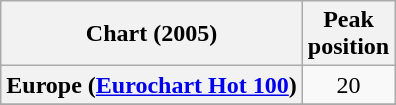<table class="wikitable sortable plainrowheaders" style="text-align:center">
<tr>
<th scope="col">Chart (2005)</th>
<th scope="col">Peak<br>position</th>
</tr>
<tr>
<th scope="row">Europe (<a href='#'>Eurochart Hot 100</a>)</th>
<td>20</td>
</tr>
<tr>
</tr>
<tr>
</tr>
<tr>
</tr>
<tr>
</tr>
</table>
